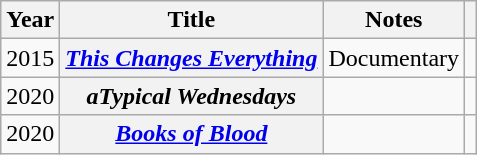<table class="wikitable sortable plainrowheaders">
<tr>
<th scope="col">Year</th>
<th scope="col">Title</th>
<th scope="col" class="unsortable">Notes</th>
<th scope="col" class="unsortable"></th>
</tr>
<tr>
<td style="text-align:center;">2015</td>
<th scope="row"><em><a href='#'>This Changes Everything</a></em></th>
<td>Documentary</td>
<td style="text-align:center;"></td>
</tr>
<tr>
<td style="text-align:center;">2020</td>
<th scope="row"><em>aTypical Wednesdays</em></th>
<td></td>
<td style="text-align:center;"></td>
</tr>
<tr>
<td style="text-align:center;">2020</td>
<th scope="row"><em><a href='#'>Books of Blood</a></em></th>
<td></td>
<td style="text-align:center;"></td>
</tr>
</table>
